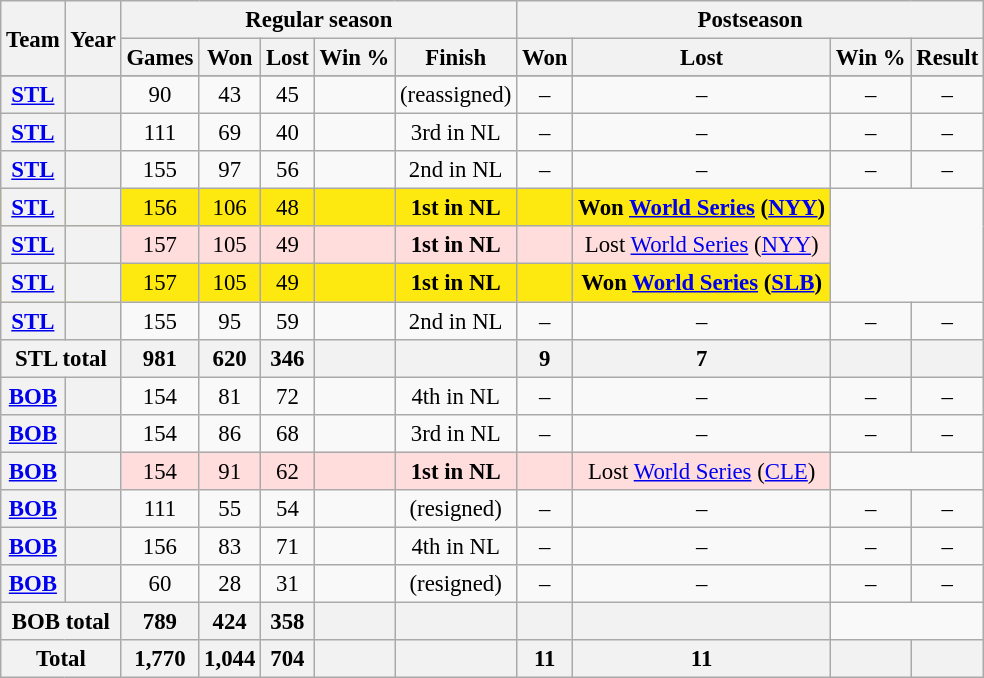<table class="wikitable" style="font-size: 95%; text-align:center;">
<tr>
<th rowspan="2">Team</th>
<th rowspan="2">Year</th>
<th colspan="5">Regular season</th>
<th colspan="4">Postseason</th>
</tr>
<tr>
<th>Games</th>
<th>Won</th>
<th>Lost</th>
<th>Win %</th>
<th>Finish</th>
<th>Won</th>
<th>Lost</th>
<th>Win %</th>
<th>Result</th>
</tr>
<tr>
</tr>
<tr>
<th><a href='#'>STL</a></th>
<th></th>
<td>90</td>
<td>43</td>
<td>45</td>
<td></td>
<td>(reassigned)</td>
<td>–</td>
<td>–</td>
<td>–</td>
<td>–</td>
</tr>
<tr>
<th><a href='#'>STL</a></th>
<th></th>
<td>111</td>
<td>69</td>
<td>40</td>
<td></td>
<td>3rd in NL</td>
<td>–</td>
<td>–</td>
<td>–</td>
<td>–</td>
</tr>
<tr>
<th><a href='#'>STL</a></th>
<th></th>
<td>155</td>
<td>97</td>
<td>56</td>
<td></td>
<td>2nd in NL</td>
<td>–</td>
<td>–</td>
<td>–</td>
<td>–</td>
</tr>
<tr style="background:#fde910">
<th><a href='#'>STL</a></th>
<th></th>
<td>156</td>
<td>106</td>
<td>48</td>
<td></td>
<td><strong>1st in NL</strong></td>
<td></td>
<td><strong>Won <a href='#'>World Series</a> (<a href='#'>NYY</a>)</strong></td>
</tr>
<tr style="background:#fdd">
<th><a href='#'>STL</a></th>
<th></th>
<td>157</td>
<td>105</td>
<td>49</td>
<td></td>
<td><strong>1st in NL</strong></td>
<td></td>
<td>Lost <a href='#'>World Series</a> (<a href='#'>NYY</a>)</td>
</tr>
<tr style="background:#fde910">
<th><a href='#'>STL</a></th>
<th></th>
<td>157</td>
<td>105</td>
<td>49</td>
<td></td>
<td><strong>1st in NL</strong></td>
<td></td>
<td><strong>Won <a href='#'>World Series</a> (<a href='#'>SLB</a>)</strong></td>
</tr>
<tr>
<th><a href='#'>STL</a></th>
<th></th>
<td>155</td>
<td>95</td>
<td>59</td>
<td></td>
<td>2nd in NL</td>
<td>–</td>
<td>–</td>
<td>–</td>
<td>–</td>
</tr>
<tr>
<th colspan="2">STL total</th>
<th>981</th>
<th>620</th>
<th>346</th>
<th></th>
<th></th>
<th>9</th>
<th>7</th>
<th></th>
<th></th>
</tr>
<tr>
<th><a href='#'>BOB</a></th>
<th></th>
<td>154</td>
<td>81</td>
<td>72</td>
<td></td>
<td>4th in NL</td>
<td>–</td>
<td>–</td>
<td>–</td>
<td>–</td>
</tr>
<tr>
<th><a href='#'>BOB</a></th>
<th></th>
<td>154</td>
<td>86</td>
<td>68</td>
<td></td>
<td>3rd in NL</td>
<td>–</td>
<td>–</td>
<td>–</td>
<td>–</td>
</tr>
<tr style="background:#fdd">
<th><a href='#'>BOB</a></th>
<th></th>
<td>154</td>
<td>91</td>
<td>62</td>
<td></td>
<td><strong>1st in NL</strong></td>
<td></td>
<td>Lost <a href='#'>World Series</a> (<a href='#'>CLE</a>)</td>
</tr>
<tr>
<th><a href='#'>BOB</a></th>
<th></th>
<td>111</td>
<td>55</td>
<td>54</td>
<td></td>
<td>(resigned)</td>
<td>–</td>
<td>–</td>
<td>–</td>
<td>–</td>
</tr>
<tr>
<th><a href='#'>BOB</a></th>
<th></th>
<td>156</td>
<td>83</td>
<td>71</td>
<td></td>
<td>4th in NL</td>
<td>–</td>
<td>–</td>
<td>–</td>
<td>–</td>
</tr>
<tr>
<th><a href='#'>BOB</a></th>
<th></th>
<td>60</td>
<td>28</td>
<td>31</td>
<td></td>
<td>(resigned)</td>
<td>–</td>
<td>–</td>
<td>–</td>
<td>–</td>
</tr>
<tr>
<th colspan="2">BOB total</th>
<th>789</th>
<th>424</th>
<th>358</th>
<th></th>
<th></th>
<th></th>
<th></th>
</tr>
<tr>
<th colspan="2">Total</th>
<th>1,770</th>
<th>1,044</th>
<th>704</th>
<th></th>
<th></th>
<th>11</th>
<th>11</th>
<th></th>
<th></th>
</tr>
</table>
